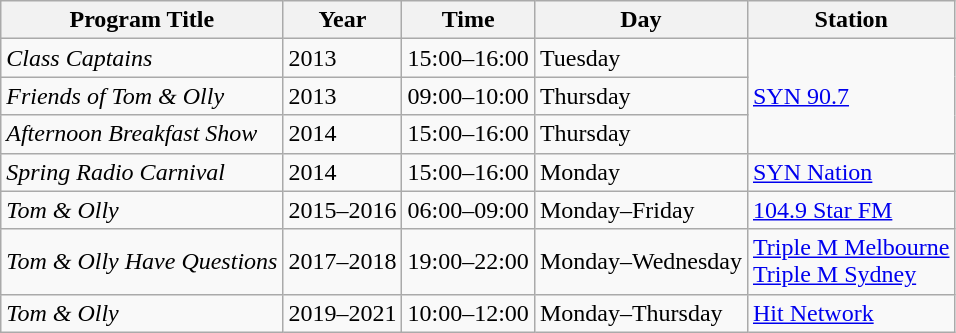<table class="wikitable">
<tr>
<th>Program Title</th>
<th>Year</th>
<th>Time</th>
<th>Day</th>
<th>Station</th>
</tr>
<tr>
<td><em>Class Captains</em></td>
<td>2013</td>
<td>15:00–16:00</td>
<td>Tuesday</td>
<td rowspan=3><a href='#'>SYN 90.7</a></td>
</tr>
<tr>
<td><em>Friends of Tom & Olly</em></td>
<td>2013</td>
<td>09:00–10:00</td>
<td>Thursday</td>
</tr>
<tr>
<td><em>Afternoon Breakfast Show</em></td>
<td>2014</td>
<td>15:00–16:00</td>
<td>Thursday</td>
</tr>
<tr>
<td><em>Spring Radio Carnival</em></td>
<td>2014</td>
<td>15:00–16:00</td>
<td>Monday</td>
<td><a href='#'>SYN Nation</a></td>
</tr>
<tr>
<td><em>Tom & Olly</em></td>
<td>2015–2016</td>
<td>06:00–09:00</td>
<td>Monday–Friday</td>
<td><a href='#'>104.9 Star FM</a></td>
</tr>
<tr>
<td><em>Tom & Olly Have Questions</em></td>
<td>2017–2018</td>
<td>19:00–22:00</td>
<td>Monday–Wednesday</td>
<td><a href='#'>Triple M Melbourne</a><br><a href='#'>Triple M Sydney</a></td>
</tr>
<tr>
<td><em>Tom & Olly</em></td>
<td>2019–2021</td>
<td>10:00–12:00</td>
<td>Monday–Thursday</td>
<td><a href='#'>Hit Network</a></td>
</tr>
</table>
